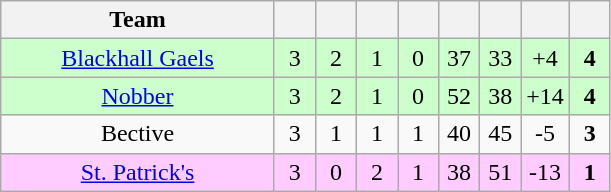<table class="wikitable" style="text-align:center">
<tr>
<th style="width:175px;">Team</th>
<th width="20"></th>
<th width="20"></th>
<th width="20"></th>
<th width="20"></th>
<th width="20"></th>
<th width="20"></th>
<th width="20"></th>
<th width="20"></th>
</tr>
<tr style="background:#cfc;">
<td><a href='#'>Blackhall Gaels</a></td>
<td>3</td>
<td>2</td>
<td>1</td>
<td>0</td>
<td>37</td>
<td>33</td>
<td>+4</td>
<td><strong>4</strong></td>
</tr>
<tr style="background:#cfc;">
<td><a href='#'>Nobber</a></td>
<td>3</td>
<td>2</td>
<td>1</td>
<td>0</td>
<td>52</td>
<td>38</td>
<td>+14</td>
<td><strong>4</strong></td>
</tr>
<tr>
<td>Bective</td>
<td>3</td>
<td>1</td>
<td>1</td>
<td>1</td>
<td>40</td>
<td>45</td>
<td>-5</td>
<td><strong>3</strong></td>
</tr>
<tr style="background:#fcf;">
<td><a href='#'>St. Patrick's</a></td>
<td>3</td>
<td>0</td>
<td>2</td>
<td>1</td>
<td>38</td>
<td>51</td>
<td>-13</td>
<td><strong>1</strong></td>
</tr>
</table>
